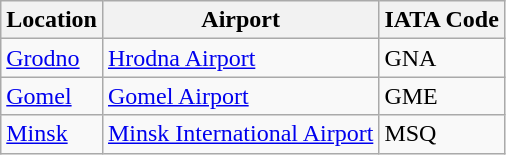<table class="wikitable">
<tr>
<th>Location</th>
<th>Airport</th>
<th>IATA Code</th>
</tr>
<tr>
<td><a href='#'>Grodno</a></td>
<td><a href='#'>Hrodna Airport</a></td>
<td>GNA</td>
</tr>
<tr>
<td><a href='#'>Gomel</a></td>
<td><a href='#'>Gomel Airport</a></td>
<td>GME</td>
</tr>
<tr>
<td><a href='#'>Minsk</a></td>
<td><a href='#'>Minsk International Airport</a></td>
<td>MSQ</td>
</tr>
</table>
